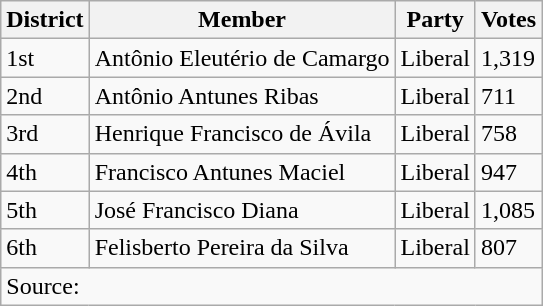<table class="wikitable">
<tr>
<th>District</th>
<th>Member</th>
<th>Party</th>
<th>Votes</th>
</tr>
<tr>
<td>1st</td>
<td>Antônio Eleutério de Camargo</td>
<td>Liberal</td>
<td>1,319</td>
</tr>
<tr>
<td>2nd</td>
<td>Antônio Antunes Ribas</td>
<td>Liberal</td>
<td>711</td>
</tr>
<tr>
<td>3rd</td>
<td>Henrique Francisco de Ávila</td>
<td>Liberal</td>
<td>758</td>
</tr>
<tr>
<td>4th</td>
<td>Francisco Antunes Maciel</td>
<td>Liberal</td>
<td>947</td>
</tr>
<tr>
<td>5th</td>
<td>José Francisco Diana</td>
<td>Liberal</td>
<td>1,085</td>
</tr>
<tr>
<td>6th</td>
<td>Felisberto Pereira da Silva</td>
<td>Liberal</td>
<td>807</td>
</tr>
<tr>
<td colspan="4">Source: </td>
</tr>
</table>
